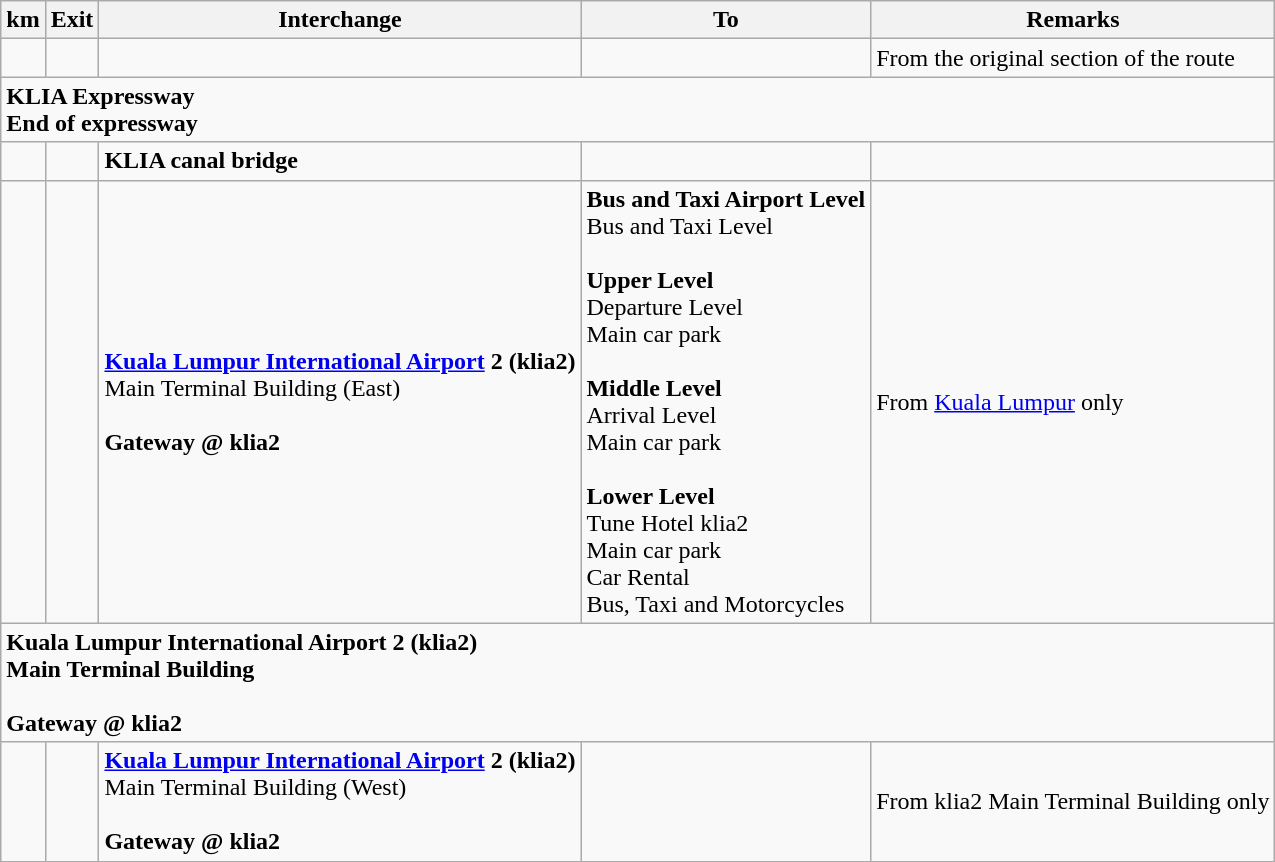<table class="wikitable">
<tr>
<th>km</th>
<th>Exit</th>
<th>Interchange</th>
<th>To</th>
<th>Remarks</th>
</tr>
<tr>
<td></td>
<td></td>
<td></td>
<td></td>
<td>From the original section of the route </td>
</tr>
<tr>
<td style="width:600px" colspan="6" style="text-align:center; background:blue;"><strong><span> KLIA Expressway<br>End of expressway</span></strong></td>
</tr>
<tr>
<td></td>
<td></td>
<td><strong>KLIA canal bridge</strong></td>
<td></td>
<td></td>
</tr>
<tr>
<td></td>
<td></td>
<td><strong><a href='#'>Kuala Lumpur International Airport</a> 2 (klia2)</strong><br>Main Terminal Building (East)<br><br><strong>Gateway @ klia2</strong></td>
<td><strong>Bus and Taxi Airport Level</strong><br>Bus and Taxi Level<br><br><strong>Upper Level</strong><br>Departure Level<br> Main car park<br><br><strong>Middle Level</strong><br>Arrival Level<br> Main car park<br><br><strong>Lower Level</strong><br>Tune Hotel klia2 <br> Main car park<br>Car Rental<br> Bus, Taxi and Motorcycles</td>
<td>From <a href='#'>Kuala Lumpur</a> only</td>
</tr>
<tr>
<td style="width:600px" colspan="6" style="text-align:center; background:blue;"><strong><span>Kuala Lumpur International Airport 2 (klia2)<br>Main Terminal Building<br><br>Gateway @ klia2 </span></strong></td>
</tr>
<tr>
<td></td>
<td></td>
<td><strong><a href='#'>Kuala Lumpur International Airport</a> 2 (klia2)</strong> <br>Main Terminal Building (West)<br><br><strong>Gateway @ klia2</strong></td>
<td></td>
<td>From klia2 Main Terminal Building only</td>
</tr>
</table>
